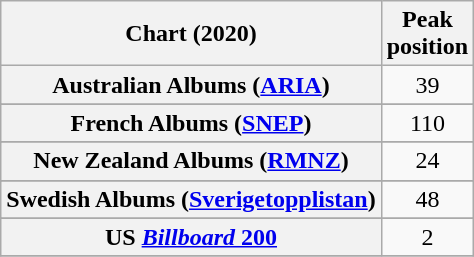<table class="wikitable sortable plainrowheaders" style="text-align:center">
<tr>
<th scope="col">Chart (2020)</th>
<th scope="col">Peak<br>position</th>
</tr>
<tr>
<th scope="row">Australian Albums (<a href='#'>ARIA</a>)</th>
<td>39</td>
</tr>
<tr>
</tr>
<tr>
</tr>
<tr>
</tr>
<tr>
</tr>
<tr>
</tr>
<tr>
<th scope="row">French Albums (<a href='#'>SNEP</a>)</th>
<td>110</td>
</tr>
<tr>
</tr>
<tr>
</tr>
<tr>
<th scope="row">New Zealand Albums (<a href='#'>RMNZ</a>)</th>
<td>24</td>
</tr>
<tr>
</tr>
<tr>
<th scope="row">Swedish Albums (<a href='#'>Sverigetopplistan</a>)</th>
<td>48</td>
</tr>
<tr>
</tr>
<tr>
</tr>
<tr>
<th scope="row">US <a href='#'><em>Billboard</em> 200</a></th>
<td>2</td>
</tr>
<tr>
</tr>
</table>
